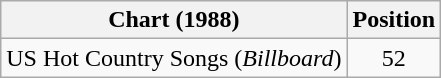<table class="wikitable">
<tr>
<th>Chart (1988)</th>
<th>Position</th>
</tr>
<tr>
<td>US Hot Country Songs (<em>Billboard</em>)</td>
<td align="center">52</td>
</tr>
</table>
